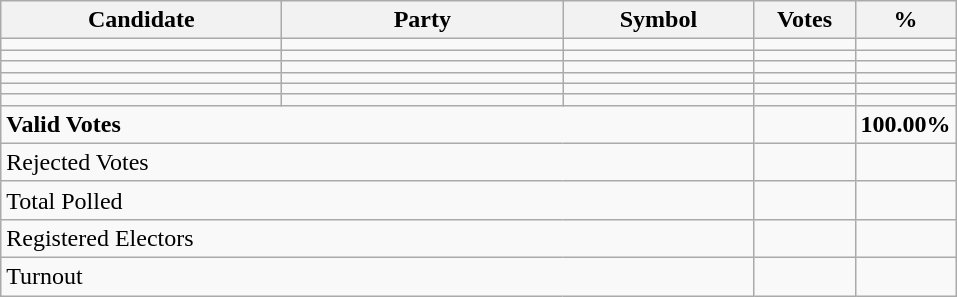<table class="wikitable" border="1" style="text-align:right;">
<tr>
<th align=left width="180">Candidate</th>
<th align=left width="180">Party</th>
<th align=left width="120">Symbol</th>
<th align=left width="60">Votes</th>
<th align=left width="60">%</th>
</tr>
<tr>
<td align=left></td>
<td align=left></td>
<td></td>
<td></td>
<td></td>
</tr>
<tr>
<td align=left></td>
<td align=left></td>
<td></td>
<td></td>
<td></td>
</tr>
<tr>
<td align=left></td>
<td align=left></td>
<td></td>
<td></td>
<td></td>
</tr>
<tr>
<td align=left></td>
<td align=left></td>
<td></td>
<td></td>
<td></td>
</tr>
<tr>
<td align=left></td>
<td align=left></td>
<td></td>
<td></td>
<td></td>
</tr>
<tr>
<td align=left></td>
<td align=left></td>
<td></td>
<td></td>
<td></td>
</tr>
<tr>
<td align=left colspan=3><strong>Valid Votes</strong></td>
<td><strong> </strong></td>
<td><strong>100.00%</strong></td>
</tr>
<tr>
<td align=left colspan=3>Rejected Votes</td>
<td></td>
<td></td>
</tr>
<tr>
<td align=left colspan=3>Total Polled</td>
<td></td>
<td></td>
</tr>
<tr>
<td align=left colspan=3>Registered Electors</td>
<td></td>
<td></td>
</tr>
<tr>
<td align=left colspan=3>Turnout</td>
<td></td>
</tr>
</table>
